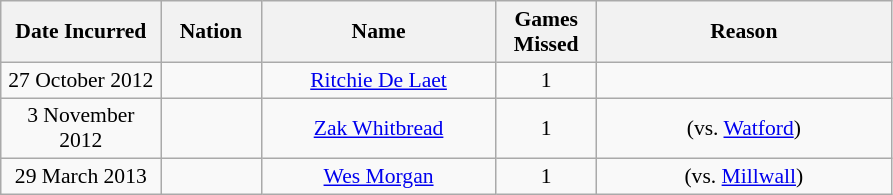<table class="wikitable" style="font-size: 90%; text-align: center">
<tr>
<th width=100>Date Incurred</th>
<th width=60>Nation</th>
<th width=150>Name</th>
<th width=60>Games Missed</th>
<th width=190>Reason</th>
</tr>
<tr>
<td>27 October 2012</td>
<td></td>
<td><a href='#'>Ritchie De Laet</a></td>
<td>1</td>
<td></td>
</tr>
<tr>
<td>3 November 2012</td>
<td></td>
<td><a href='#'>Zak Whitbread</a></td>
<td>1</td>
<td> (vs. <a href='#'>Watford</a>)</td>
</tr>
<tr>
<td>29 March 2013</td>
<td></td>
<td><a href='#'>Wes Morgan</a></td>
<td>1</td>
<td> (vs. <a href='#'>Millwall</a>)</td>
</tr>
</table>
